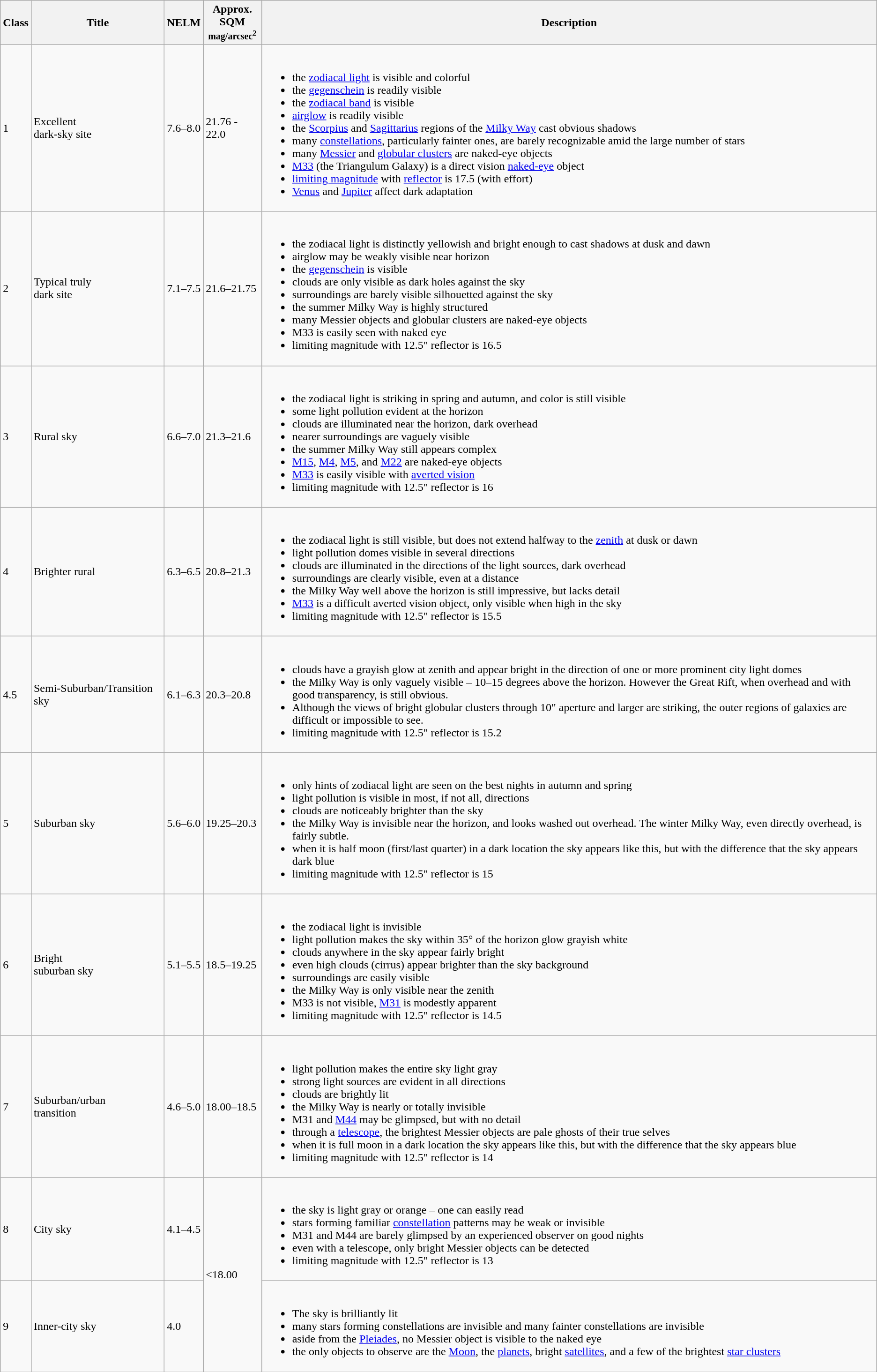<table class="wikitable">
<tr>
<th>Class</th>
<th>Title</th>
<th>NELM</th>
<th>Approx.<br>SQM<br><small>mag/arcsec<sup>2</sup></small></th>
<th>Description</th>
</tr>
<tr>
<td>1</td>
<td>Excellent<br>dark-sky site</td>
<td>7.6–8.0</td>
<td>21.76 - 22.0</td>
<td><br><ul><li>the <a href='#'>zodiacal light</a> is visible and colorful</li><li>the <a href='#'>gegenschein</a> is readily visible</li><li>the <a href='#'>zodiacal band</a> is visible</li><li><a href='#'>airglow</a> is readily visible</li><li>the <a href='#'>Scorpius</a> and <a href='#'>Sagittarius</a> regions of the <a href='#'>Milky Way</a> cast obvious shadows</li><li>many <a href='#'>constellations</a>, particularly fainter ones, are barely recognizable amid the large number of stars</li><li>many <a href='#'>Messier</a> and <a href='#'>globular clusters</a> are naked-eye objects</li><li><a href='#'>M33</a> (the Triangulum Galaxy) is a direct vision <a href='#'>naked-eye</a> object</li><li><a href='#'>limiting magnitude</a> with  <a href='#'>reflector</a> is 17.5 (with effort)</li><li><a href='#'>Venus</a> and <a href='#'>Jupiter</a> affect dark adaptation</li></ul></td>
</tr>
<tr>
<td>2</td>
<td>Typical truly<br>dark site</td>
<td>7.1–7.5</td>
<td>21.6–21.75</td>
<td><br><ul><li>the zodiacal light is distinctly yellowish and bright enough to cast shadows at dusk and dawn</li><li>airglow may be weakly visible near horizon</li><li>the <a href='#'>gegenschein</a> is visible</li><li>clouds are only visible as dark holes against the sky</li><li>surroundings are barely visible silhouetted against the sky</li><li>the summer Milky Way is highly structured</li><li>many Messier objects and globular clusters are naked-eye objects</li><li>M33 is easily seen with naked eye</li><li>limiting magnitude with 12.5" reflector is 16.5</li></ul></td>
</tr>
<tr>
<td>3</td>
<td>Rural sky</td>
<td>6.6–7.0</td>
<td>21.3–21.6</td>
<td><br><ul><li>the zodiacal light is striking in spring and autumn, and color is still visible</li><li>some light pollution evident at the horizon</li><li>clouds are illuminated near the horizon, dark overhead</li><li>nearer surroundings are vaguely visible</li><li>the summer Milky Way still appears complex</li><li><a href='#'>M15</a>, <a href='#'>M4</a>, <a href='#'>M5</a>, and <a href='#'>M22</a> are naked-eye objects</li><li><a href='#'>M33</a> is easily visible with <a href='#'>averted vision</a></li><li>limiting magnitude with 12.5" reflector is 16</li></ul></td>
</tr>
<tr>
<td>4</td>
<td>Brighter rural</td>
<td>6.3–6.5</td>
<td>20.8–21.3</td>
<td><br><ul><li>the zodiacal light is still visible, but does not extend halfway to the <a href='#'>zenith</a> at dusk or dawn</li><li>light pollution domes visible in several directions</li><li>clouds are illuminated in the directions of the light sources, dark overhead</li><li>surroundings are clearly visible, even at a distance</li><li>the Milky Way well above the horizon is still impressive, but lacks detail</li><li><a href='#'>M33</a> is a difficult averted vision object, only visible when high in the sky</li><li>limiting magnitude with 12.5" reflector is 15.5</li></ul></td>
</tr>
<tr>
<td>4.5</td>
<td>Semi-Suburban/Transition sky</td>
<td>6.1–6.3</td>
<td>20.3–20.8</td>
<td><br><ul><li>clouds have a grayish glow at zenith and appear bright in the direction of one or more prominent city light domes</li><li>the Milky Way is only vaguely visible – 10–15 degrees above the horizon. However the Great Rift, when overhead and with good transparency, is still obvious.</li><li>Although the views of bright globular clusters through 10" aperture and larger are striking, the outer regions of galaxies are difficult or impossible to see.</li><li>limiting magnitude with 12.5" reflector is 15.2</li></ul></td>
</tr>
<tr>
<td>5</td>
<td>Suburban sky</td>
<td>5.6–6.0</td>
<td>19.25–20.3</td>
<td><br><ul><li>only hints of zodiacal light are seen on the best nights in autumn and spring</li><li>light pollution is visible in most, if not all, directions</li><li>clouds are noticeably brighter than the sky</li><li>the Milky Way is invisible near the horizon, and looks washed out overhead. The winter Milky Way, even directly overhead, is fairly subtle.</li><li>when it is half moon (first/last quarter) in a dark location the sky appears like this, but with the difference that the sky appears dark blue</li><li>limiting magnitude with 12.5" reflector is 15</li></ul></td>
</tr>
<tr>
<td>6</td>
<td>Bright<br>suburban sky</td>
<td>5.1–5.5</td>
<td>18.5–19.25</td>
<td><br><ul><li>the zodiacal light is invisible</li><li>light pollution makes the sky within 35° of the horizon glow grayish white</li><li>clouds anywhere in the sky appear fairly bright</li><li>even high clouds (cirrus) appear brighter than the sky background</li><li>surroundings are easily visible</li><li>the Milky Way is only visible near the zenith</li><li>M33 is not visible, <a href='#'>M31</a> is modestly apparent</li><li>limiting magnitude with 12.5" reflector is 14.5</li></ul></td>
</tr>
<tr>
<td>7</td>
<td>Suburban/urban<br>transition</td>
<td>4.6–5.0</td>
<td>18.00–18.5</td>
<td><br><ul><li>light pollution makes the entire sky light gray</li><li>strong light sources are evident in all directions</li><li>clouds are brightly lit</li><li>the Milky Way is nearly or totally invisible</li><li>M31 and <a href='#'>M44</a> may be glimpsed, but with no detail</li><li>through a <a href='#'>telescope</a>, the brightest Messier objects are pale ghosts of their true selves</li><li>when it is full moon in a dark location the sky appears like this, but with the difference that the sky appears blue</li><li>limiting magnitude with 12.5" reflector is 14</li></ul></td>
</tr>
<tr>
<td>8</td>
<td>City sky</td>
<td>4.1–4.5</td>
<td rowspan=2><18.00</td>
<td><br><ul><li>the sky is light gray or orange – one can easily read</li><li>stars forming familiar <a href='#'>constellation</a> patterns may be weak or invisible</li><li>M31 and M44 are barely glimpsed by an experienced observer on good nights</li><li>even with a telescope, only bright Messier objects can be detected</li><li>limiting magnitude with 12.5" reflector is 13</li></ul></td>
</tr>
<tr>
<td>9</td>
<td>Inner-city sky</td>
<td>4.0</td>
<td><br><ul><li>The sky is brilliantly lit</li><li>many stars forming constellations are invisible and many fainter constellations are invisible</li><li>aside from the <a href='#'>Pleiades</a>, no Messier object is visible to the naked eye</li><li>the only objects to observe are the <a href='#'>Moon</a>, the <a href='#'>planets</a>, bright <a href='#'>satellites</a>, and a few of the brightest <a href='#'>star clusters</a></li></ul></td>
</tr>
</table>
